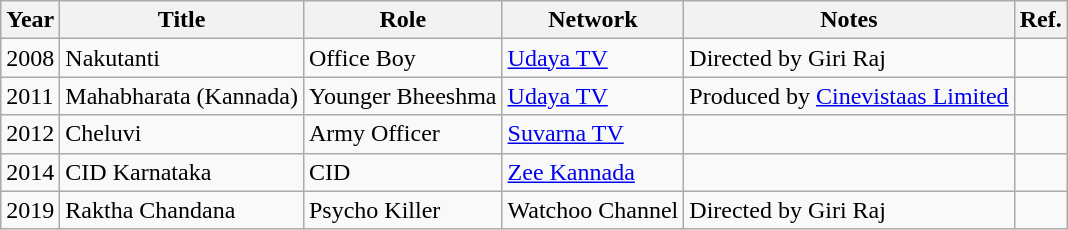<table class="wikitable">
<tr>
<th>Year</th>
<th>Title</th>
<th>Role</th>
<th>Network</th>
<th>Notes</th>
<th class="unsortable">Ref.</th>
</tr>
<tr>
<td>2008</td>
<td>Nakutanti</td>
<td>Office Boy</td>
<td><a href='#'>Udaya TV</a></td>
<td>Directed by Giri Raj</td>
<td></td>
</tr>
<tr>
<td>2011</td>
<td>Mahabharata (Kannada)</td>
<td>Younger Bheeshma</td>
<td><a href='#'>Udaya TV</a></td>
<td>Produced by <a href='#'>Cinevistaas Limited</a></td>
<td></td>
</tr>
<tr>
<td>2012</td>
<td>Cheluvi</td>
<td>Army Officer</td>
<td><a href='#'>Suvarna TV</a></td>
<td></td>
<td></td>
</tr>
<tr>
<td>2014</td>
<td>CID Karnataka</td>
<td>CID</td>
<td><a href='#'>Zee Kannada</a></td>
<td></td>
<td></td>
</tr>
<tr>
<td>2019</td>
<td>Raktha Chandana</td>
<td>Psycho Killer</td>
<td>Watchoo Channel</td>
<td>Directed by Giri Raj</td>
<td></td>
</tr>
</table>
